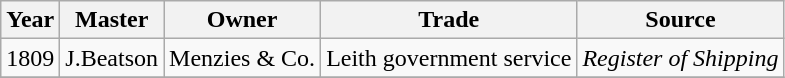<table class=" wikitable">
<tr>
<th>Year</th>
<th>Master</th>
<th>Owner</th>
<th>Trade</th>
<th>Source</th>
</tr>
<tr>
<td>1809</td>
<td>J.Beatson</td>
<td>Menzies & Co.</td>
<td>Leith government service</td>
<td><em>Register of Shipping</em></td>
</tr>
<tr>
</tr>
</table>
